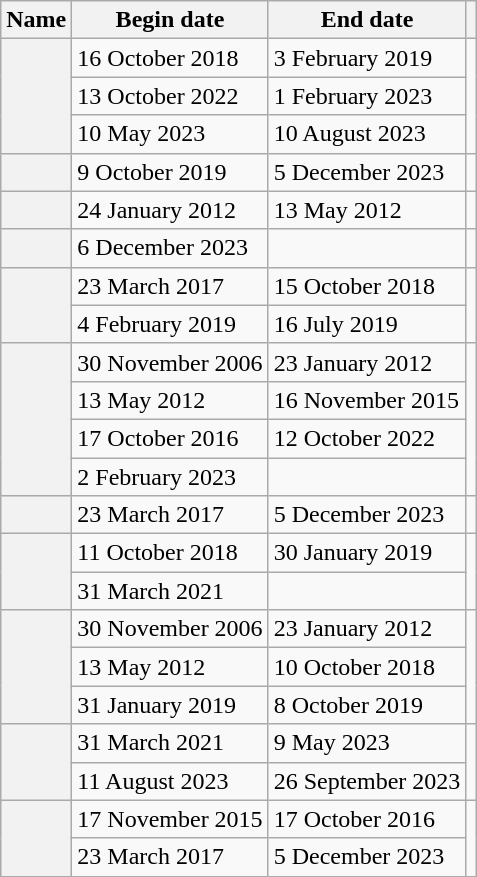<table class="wikitable sortable plainrowheaders">
<tr>
<th scope="col">Name</th>
<th scope="col">Begin date</th>
<th scope="col">End date</th>
<th scope="col" class="unsortable"></th>
</tr>
<tr>
<th rowspan="3" scope="rowgroup"></th>
<td>16 October 2018</td>
<td>3 February 2019</td>
<td rowspan="3"></td>
</tr>
<tr>
<td>13 October 2022</td>
<td>1 February 2023</td>
</tr>
<tr>
<td>10 May 2023</td>
<td>10 August 2023</td>
</tr>
<tr>
<th scope="row"></th>
<td>9 October 2019</td>
<td>5 December 2023</td>
<td></td>
</tr>
<tr>
<th scope="row"></th>
<td>24 January 2012</td>
<td>13 May 2012</td>
<td></td>
</tr>
<tr>
<th scope="row"></th>
<td>6 December 2023</td>
<td></td>
<td></td>
</tr>
<tr>
<th rowspan="2" scope="rowgroup"></th>
<td>23 March 2017</td>
<td>15 October 2018</td>
<td rowspan="2"></td>
</tr>
<tr>
<td>4 February 2019</td>
<td>16 July 2019</td>
</tr>
<tr>
<th rowspan="4" scope="rowgroup"></th>
<td>30 November 2006</td>
<td>23 January 2012</td>
<td rowspan="4"></td>
</tr>
<tr>
<td>13 May 2012</td>
<td>16 November 2015</td>
</tr>
<tr>
<td>17 October 2016</td>
<td>12 October 2022</td>
</tr>
<tr>
<td>2 February 2023</td>
<td></td>
</tr>
<tr>
<th scope="row"></th>
<td>23 March 2017</td>
<td>5 December 2023</td>
<td></td>
</tr>
<tr>
<th rowspan="2" scope="rowgroup"></th>
<td>11 October 2018</td>
<td>30 January 2019</td>
<td rowspan="2"></td>
</tr>
<tr>
<td>31 March 2021</td>
<td></td>
</tr>
<tr>
<th rowspan="3" scope="rowgroup"></th>
<td>30 November 2006</td>
<td>23 January 2012</td>
<td rowspan="3"></td>
</tr>
<tr>
<td>13 May 2012</td>
<td>10 October 2018</td>
</tr>
<tr>
<td>31 January 2019</td>
<td>8 October 2019</td>
</tr>
<tr>
<th rowspan="2" scope="rowgroup"></th>
<td>31 March 2021</td>
<td>9 May 2023</td>
<td rowspan="2"></td>
</tr>
<tr>
<td>11 August 2023</td>
<td>26 September 2023</td>
</tr>
<tr>
<th rowspan="2" scope="rowgroup"></th>
<td>17 November 2015</td>
<td>17 October 2016</td>
<td rowspan="2"></td>
</tr>
<tr>
<td>23 March 2017</td>
<td>5 December 2023</td>
</tr>
</table>
